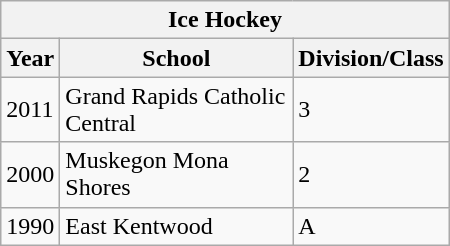<table class="wikitable collapsible collapsed" width="300">
<tr>
<th colspan=3>Ice Hockey</th>
</tr>
<tr>
<th scope="col">Year</th>
<th scope="col">School</th>
<th scope="col">Division/Class</th>
</tr>
<tr>
<td>2011</td>
<td>Grand Rapids Catholic Central</td>
<td>3</td>
</tr>
<tr>
<td>2000</td>
<td>Muskegon Mona Shores</td>
<td>2</td>
</tr>
<tr>
<td>1990</td>
<td>East Kentwood</td>
<td>A</td>
</tr>
</table>
